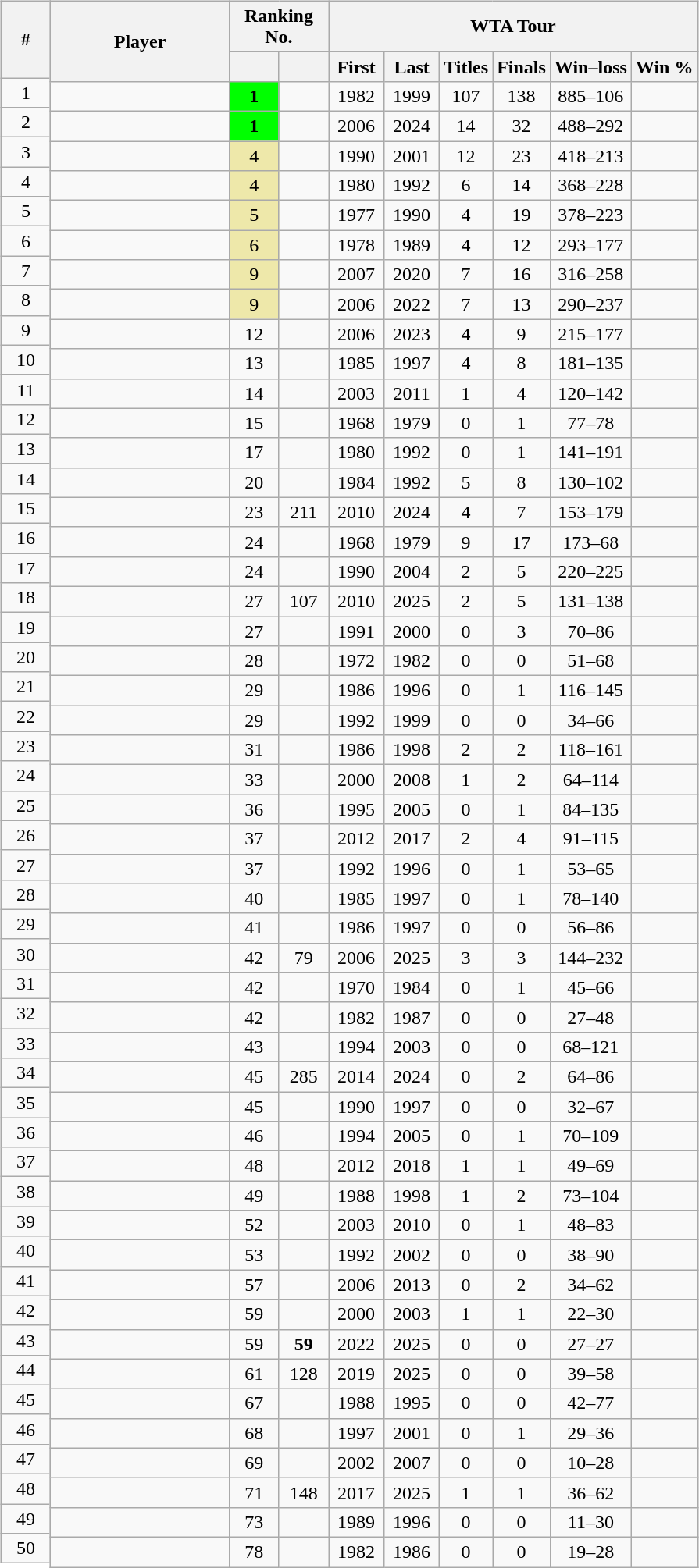<table>
<tr valign="top">
<td><br><table class="wikitable" style="text-align: center; margin-right: -5px;">
<tr style=height:4.1em>
<th width=35>#</th>
</tr>
<tr>
<td>1</td>
</tr>
<tr>
<td>2</td>
</tr>
<tr>
<td>3</td>
</tr>
<tr>
<td>4</td>
</tr>
<tr>
<td>5</td>
</tr>
<tr>
<td>6</td>
</tr>
<tr>
<td>7</td>
</tr>
<tr>
<td>8</td>
</tr>
<tr>
<td>9</td>
</tr>
<tr>
<td>10</td>
</tr>
<tr>
<td>11</td>
</tr>
<tr>
<td>12</td>
</tr>
<tr>
<td>13</td>
</tr>
<tr>
<td>14</td>
</tr>
<tr>
<td>15</td>
</tr>
<tr>
<td>16</td>
</tr>
<tr>
<td>17</td>
</tr>
<tr>
<td>18</td>
</tr>
<tr>
<td>19</td>
</tr>
<tr>
<td>20</td>
</tr>
<tr>
<td>21</td>
</tr>
<tr>
<td>22</td>
</tr>
<tr>
<td>23</td>
</tr>
<tr>
<td>24</td>
</tr>
<tr>
<td>25</td>
</tr>
<tr>
<td>26</td>
</tr>
<tr>
<td>27</td>
</tr>
<tr>
<td>28</td>
</tr>
<tr>
<td>29</td>
</tr>
<tr>
<td>30</td>
</tr>
<tr>
<td>31</td>
</tr>
<tr>
<td>32</td>
</tr>
<tr>
<td>33</td>
</tr>
<tr>
<td>34</td>
</tr>
<tr>
<td>35</td>
</tr>
<tr>
<td>36</td>
</tr>
<tr>
<td>37</td>
</tr>
<tr>
<td>38</td>
</tr>
<tr>
<td>39</td>
</tr>
<tr>
<td>40</td>
</tr>
<tr>
<td>41</td>
</tr>
<tr>
<td>42</td>
</tr>
<tr>
<td>43</td>
</tr>
<tr>
<td>44</td>
</tr>
<tr>
<td>45</td>
</tr>
<tr>
<td>46</td>
</tr>
<tr>
<td>47</td>
</tr>
<tr>
<td>48</td>
</tr>
<tr>
<td>49</td>
</tr>
<tr>
<td>50</td>
</tr>
</table>
</td>
<td><br><table class="wikitable mw-datatable sortable nowrap" style=text-align:center>
<tr>
<th rowspan=2 width="145">Player</th>
<th colspan=2>Ranking No.</th>
<th colspan=6>WTA Tour</th>
</tr>
<tr>
<th width="35"></th>
<th width="35"></th>
<th width="40">First</th>
<th width="40">Last</th>
<th>Titles</th>
<th>Finals</th>
<th>Win–loss</th>
<th>Win %</th>
</tr>
<tr>
<td style="text-align:left;"></td>
<td bgcolor=lime><strong>1</strong></td>
<td></td>
<td>1982</td>
<td>1999</td>
<td>107</td>
<td>138</td>
<td>885–106</td>
<td></td>
</tr>
<tr>
<td style="text-align:left;"></td>
<td bgcolor=lime><strong>1</strong></td>
<td></td>
<td>2006</td>
<td>2024</td>
<td>14</td>
<td>32</td>
<td>488–292</td>
<td></td>
</tr>
<tr>
<td style="text-align:left;"></td>
<td bgcolor=eee8aa>4</td>
<td></td>
<td>1990</td>
<td>2001</td>
<td>12</td>
<td>23</td>
<td>418–213</td>
<td></td>
</tr>
<tr>
<td style="text-align:left;"></td>
<td bgcolor=eee8aa>4</td>
<td></td>
<td>1980</td>
<td>1992</td>
<td>6</td>
<td>14</td>
<td>368–228</td>
<td></td>
</tr>
<tr>
<td style="text-align:left;"></td>
<td bgcolor=eee8aa>5</td>
<td></td>
<td>1977</td>
<td>1990</td>
<td>4</td>
<td>19</td>
<td>378–223</td>
<td></td>
</tr>
<tr>
<td style="text-align:left;"></td>
<td bgcolor=eee8aa>6</td>
<td></td>
<td>1978</td>
<td>1989</td>
<td>4</td>
<td>12</td>
<td>293–177</td>
<td></td>
</tr>
<tr>
<td style="text-align:left;"></td>
<td bgcolor=eee8aa>9</td>
<td></td>
<td>2007</td>
<td>2020</td>
<td>7</td>
<td>16</td>
<td>316–258</td>
<td></td>
</tr>
<tr>
<td style="text-align:left;"></td>
<td bgcolor=eee8aa>9</td>
<td></td>
<td>2006</td>
<td>2022</td>
<td>7</td>
<td>13</td>
<td>290–237</td>
<td></td>
</tr>
<tr>
<td style="text-align:left;"></td>
<td>12</td>
<td></td>
<td>2006</td>
<td>2023</td>
<td>4</td>
<td>9</td>
<td>215–177</td>
<td></td>
</tr>
<tr>
<td style="text-align:left;"></td>
<td>13</td>
<td></td>
<td>1985</td>
<td>1997</td>
<td>4</td>
<td>8</td>
<td>181–135</td>
<td></td>
</tr>
<tr>
<td style="text-align:left;"></td>
<td>14</td>
<td></td>
<td>2003</td>
<td>2011</td>
<td>1</td>
<td>4</td>
<td>120–142</td>
<td></td>
</tr>
<tr>
<td style="text-align:left;"></td>
<td>15</td>
<td></td>
<td>1968</td>
<td>1979</td>
<td>0</td>
<td>1</td>
<td>77–78</td>
<td></td>
</tr>
<tr>
<td style="text-align:left;"></td>
<td>17</td>
<td></td>
<td>1980</td>
<td>1992</td>
<td>0</td>
<td>1</td>
<td>141–191</td>
<td></td>
</tr>
<tr>
<td style="text-align:left;"></td>
<td>20</td>
<td></td>
<td>1984</td>
<td>1992</td>
<td>5</td>
<td>8</td>
<td>130–102</td>
<td></td>
</tr>
<tr>
<td style="text-align:left;"><strong></strong></td>
<td>23</td>
<td>211</td>
<td>2010</td>
<td>2024</td>
<td>4</td>
<td>7</td>
<td>153–179</td>
<td></td>
</tr>
<tr>
<td style="text-align:left;"></td>
<td>24</td>
<td></td>
<td>1968</td>
<td>1979</td>
<td>9</td>
<td>17</td>
<td>173–68</td>
<td></td>
</tr>
<tr>
<td style="text-align:left;"></td>
<td>24</td>
<td></td>
<td>1990</td>
<td>2004</td>
<td>2</td>
<td>5</td>
<td>220–225</td>
<td></td>
</tr>
<tr>
<td style="text-align:left;"><strong></strong></td>
<td>27</td>
<td>107</td>
<td>2010</td>
<td>2025</td>
<td>2</td>
<td>5</td>
<td>131–138</td>
<td></td>
</tr>
<tr>
<td style="text-align:left;"></td>
<td>27</td>
<td></td>
<td>1991</td>
<td>2000</td>
<td>0</td>
<td>3</td>
<td>70–86</td>
<td></td>
</tr>
<tr>
<td style="text-align:left;"></td>
<td>28</td>
<td></td>
<td>1972</td>
<td>1982</td>
<td>0</td>
<td>0</td>
<td>51–68</td>
<td></td>
</tr>
<tr>
<td style="text-align:left;"></td>
<td>29</td>
<td></td>
<td>1986</td>
<td>1996</td>
<td>0</td>
<td>1</td>
<td>116–145</td>
<td></td>
</tr>
<tr>
<td style="text-align:left;"></td>
<td>29</td>
<td></td>
<td>1992</td>
<td>1999</td>
<td>0</td>
<td>0</td>
<td>34–66</td>
<td></td>
</tr>
<tr>
<td style="text-align:left;"></td>
<td>31</td>
<td></td>
<td>1986</td>
<td>1998</td>
<td>2</td>
<td>2</td>
<td>118–161</td>
<td></td>
</tr>
<tr>
<td style="text-align:left;"></td>
<td>33</td>
<td></td>
<td>2000</td>
<td>2008</td>
<td>1</td>
<td>2</td>
<td>64–114</td>
<td></td>
</tr>
<tr>
<td style="text-align:left;"></td>
<td>36</td>
<td></td>
<td>1995</td>
<td>2005</td>
<td>0</td>
<td>1</td>
<td>84–135</td>
<td></td>
</tr>
<tr>
<td style="text-align:left;"></td>
<td>37</td>
<td></td>
<td>2012</td>
<td>2017</td>
<td>2</td>
<td>4</td>
<td>91–115</td>
<td></td>
</tr>
<tr>
<td style="text-align:left;"></td>
<td>37</td>
<td></td>
<td>1992</td>
<td>1996</td>
<td>0</td>
<td>1</td>
<td>53–65</td>
<td></td>
</tr>
<tr>
<td style="text-align:left;"></td>
<td>40</td>
<td></td>
<td>1985</td>
<td>1997</td>
<td>0</td>
<td>1</td>
<td>78–140</td>
<td></td>
</tr>
<tr>
<td style="text-align:left;"></td>
<td>41</td>
<td></td>
<td>1986</td>
<td>1997</td>
<td>0</td>
<td>0</td>
<td>56–86</td>
<td></td>
</tr>
<tr>
<td style="text-align:left;"><strong></strong></td>
<td>42</td>
<td>79</td>
<td>2006</td>
<td>2025</td>
<td>3</td>
<td>3</td>
<td>144–232</td>
<td></td>
</tr>
<tr>
<td style="text-align:left;"></td>
<td>42</td>
<td></td>
<td>1970</td>
<td>1984</td>
<td>0</td>
<td>1</td>
<td>45–66</td>
<td></td>
</tr>
<tr>
<td style="text-align:left;"></td>
<td>42</td>
<td></td>
<td>1982</td>
<td>1987</td>
<td>0</td>
<td>0</td>
<td>27–48</td>
<td></td>
</tr>
<tr>
<td style="text-align:left;"></td>
<td>43</td>
<td></td>
<td>1994</td>
<td>2003</td>
<td>0</td>
<td>0</td>
<td>68–121</td>
<td></td>
</tr>
<tr>
<td style="text-align:left;"><strong></strong></td>
<td>45</td>
<td>285</td>
<td>2014</td>
<td>2024</td>
<td>0</td>
<td>2</td>
<td>64–86</td>
<td></td>
</tr>
<tr>
<td style="text-align:left;"></td>
<td>45</td>
<td></td>
<td>1990</td>
<td>1997</td>
<td>0</td>
<td>0</td>
<td>32–67</td>
<td></td>
</tr>
<tr>
<td style="text-align:left;"></td>
<td>46</td>
<td></td>
<td>1994</td>
<td>2005</td>
<td>0</td>
<td>1</td>
<td>70–109</td>
<td></td>
</tr>
<tr>
<td style="text-align:left;"></td>
<td>48</td>
<td></td>
<td>2012</td>
<td>2018</td>
<td>1</td>
<td>1</td>
<td>49–69</td>
<td></td>
</tr>
<tr>
<td style="text-align:left;"></td>
<td>49</td>
<td></td>
<td>1988</td>
<td>1998</td>
<td>1</td>
<td>2</td>
<td>73–104</td>
<td></td>
</tr>
<tr>
<td style="text-align:left;"></td>
<td>52</td>
<td></td>
<td>2003</td>
<td>2010</td>
<td>0</td>
<td>1</td>
<td>48–83</td>
<td></td>
</tr>
<tr>
<td style="text-align:left;"></td>
<td>53</td>
<td></td>
<td>1992</td>
<td>2002</td>
<td>0</td>
<td>0</td>
<td>38–90</td>
<td></td>
</tr>
<tr>
<td style="text-align:left;"></td>
<td>57</td>
<td></td>
<td>2006</td>
<td>2013</td>
<td>0</td>
<td>2</td>
<td>34–62</td>
<td></td>
</tr>
<tr>
<td style="text-align:left;"></td>
<td>59</td>
<td></td>
<td>2000</td>
<td>2003</td>
<td>1</td>
<td>1</td>
<td>22–30</td>
<td></td>
</tr>
<tr>
<td style="text-align:left;"><strong></strong></td>
<td>59</td>
<td><strong>59</strong></td>
<td>2022</td>
<td>2025</td>
<td>0</td>
<td>0</td>
<td>27–27</td>
<td></td>
</tr>
<tr>
<td style="text-align:left;"><strong></strong></td>
<td>61</td>
<td>128</td>
<td>2019</td>
<td>2025</td>
<td>0</td>
<td>0</td>
<td>39–58</td>
<td></td>
</tr>
<tr>
<td style="text-align:left;"></td>
<td>67</td>
<td></td>
<td>1988</td>
<td>1995</td>
<td>0</td>
<td>0</td>
<td>42–77</td>
<td></td>
</tr>
<tr>
<td style="text-align:left;"></td>
<td>68</td>
<td></td>
<td>1997</td>
<td>2001</td>
<td>0</td>
<td>1</td>
<td>29–36</td>
<td></td>
</tr>
<tr>
<td style="text-align:left;"></td>
<td>69</td>
<td></td>
<td>2002</td>
<td>2007</td>
<td>0</td>
<td>0</td>
<td>10–28</td>
<td></td>
</tr>
<tr>
<td style="text-align:left;"><strong></strong></td>
<td>71</td>
<td>148</td>
<td>2017</td>
<td>2025</td>
<td>1</td>
<td>1</td>
<td>36–62</td>
<td></td>
</tr>
<tr>
<td style="text-align:left;"></td>
<td>73</td>
<td></td>
<td>1989</td>
<td>1996</td>
<td>0</td>
<td>0</td>
<td>11–30</td>
<td></td>
</tr>
<tr>
<td style="text-align:left;"></td>
<td>78</td>
<td></td>
<td>1982</td>
<td>1986</td>
<td>0</td>
<td>0</td>
<td>19–28</td>
<td></td>
</tr>
</table>
</td>
</tr>
</table>
